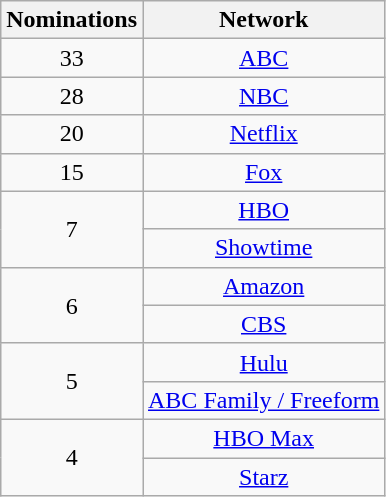<table class="wikitable" style="text-align:center;">
<tr>
<th scope="col" width="3">Nominations</th>
<th scope="col">Network</th>
</tr>
<tr>
<td>33</td>
<td><a href='#'>ABC</a></td>
</tr>
<tr>
<td>28</td>
<td><a href='#'>NBC</a></td>
</tr>
<tr>
<td>20</td>
<td><a href='#'>Netflix</a></td>
</tr>
<tr>
<td>15</td>
<td><a href='#'>Fox</a></td>
</tr>
<tr>
<td rowspan=2>7</td>
<td><a href='#'>HBO</a></td>
</tr>
<tr>
<td><a href='#'>Showtime</a></td>
</tr>
<tr>
<td rowspan=2>6</td>
<td><a href='#'>Amazon</a></td>
</tr>
<tr>
<td><a href='#'>CBS</a></td>
</tr>
<tr>
<td rowspan=2>5</td>
<td><a href='#'>Hulu</a></td>
</tr>
<tr>
<td><a href='#'>ABC Family / Freeform</a></td>
</tr>
<tr>
<td rowspan=2>4</td>
<td><a href='#'>HBO Max</a></td>
</tr>
<tr>
<td><a href='#'>Starz</a></td>
</tr>
</table>
